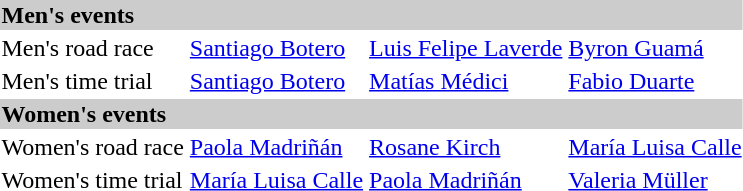<table>
<tr bgcolor="#cccccc">
<td colspan=4><strong>Men's events</strong></td>
</tr>
<tr>
<td>Men's road race<br></td>
<td><a href='#'>Santiago Botero</a><br><em></em></td>
<td><a href='#'>Luis Felipe Laverde</a><br><em></em></td>
<td><a href='#'>Byron Guamá</a><br><em></em></td>
</tr>
<tr>
<td>Men's time trial<br></td>
<td><a href='#'>Santiago Botero</a><br><em></em></td>
<td><a href='#'>Matías Médici</a><br><em></em></td>
<td><a href='#'>Fabio Duarte</a><br><em></em></td>
</tr>
<tr bgcolor="#cccccc">
<td colspan=4><strong>Women's events</strong></td>
</tr>
<tr>
<td>Women's road race<br></td>
<td><a href='#'>Paola Madriñán</a><br><em></em></td>
<td><a href='#'>Rosane Kirch</a><br><em></em></td>
<td><a href='#'>María Luisa Calle</a><br><em></em></td>
</tr>
<tr>
<td>Women's time trial<br></td>
<td><a href='#'>María Luisa Calle</a><br><em></em></td>
<td><a href='#'>Paola Madriñán</a><br><em></em></td>
<td><a href='#'>Valeria Müller</a><br><em></em></td>
</tr>
</table>
